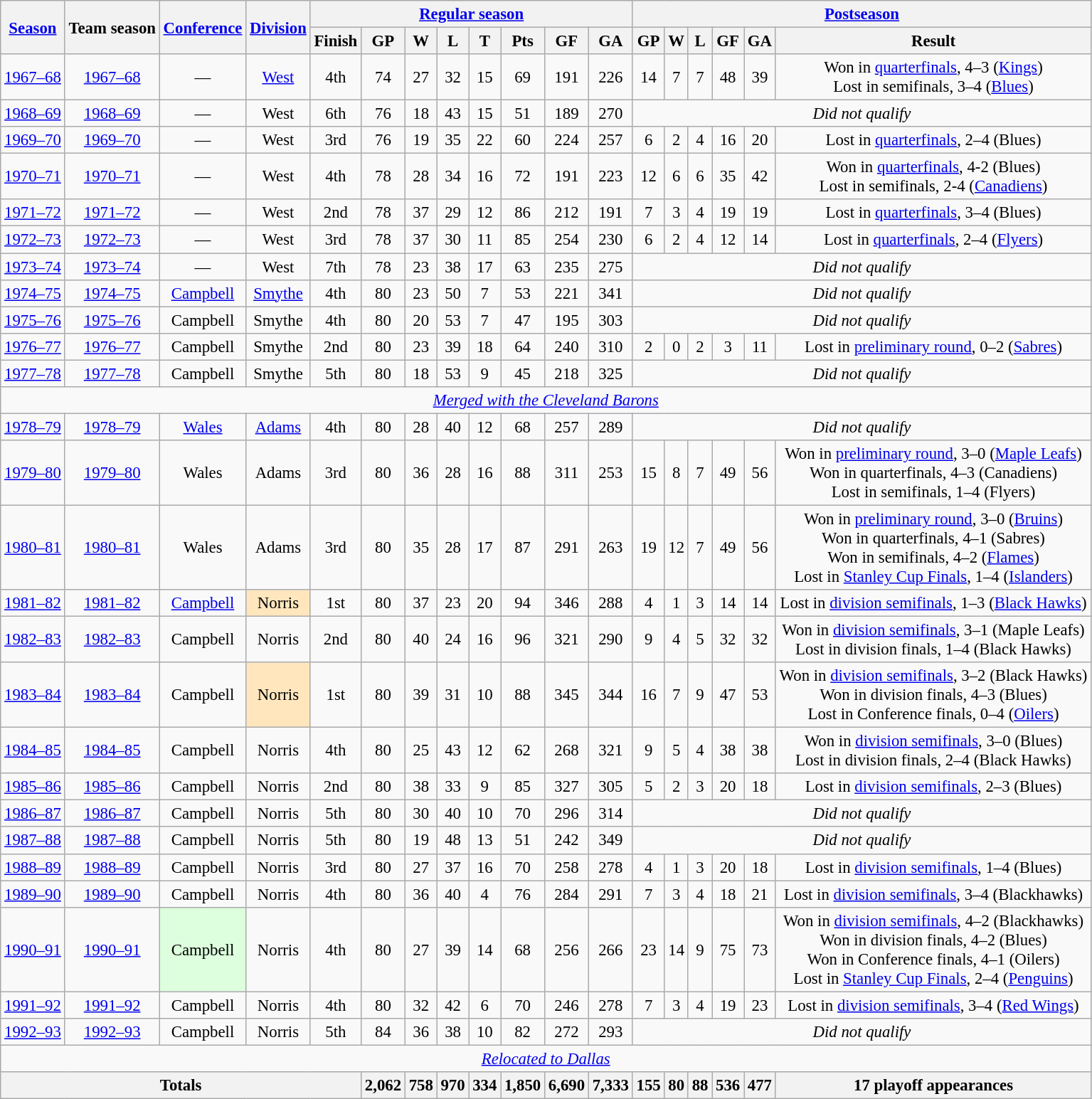<table class="wikitable" style="text-align:center; font-size: 95%">
<tr>
<th rowspan="2"><a href='#'>Season</a></th>
<th rowspan="2">Team season</th>
<th rowspan="2"><a href='#'>Conference</a></th>
<th rowspan="2"><a href='#'>Division</a></th>
<th colspan="8"><a href='#'>Regular season</a></th>
<th colspan="6"><a href='#'>Postseason</a></th>
</tr>
<tr>
<th>Finish</th>
<th>GP</th>
<th>W</th>
<th>L</th>
<th>T</th>
<th>Pts</th>
<th>GF</th>
<th>GA</th>
<th>GP</th>
<th>W</th>
<th>L</th>
<th>GF</th>
<th>GA</th>
<th>Result</th>
</tr>
<tr>
<td><a href='#'>1967–68</a></td>
<td><a href='#'>1967–68</a></td>
<td>—</td>
<td><a href='#'>West</a></td>
<td>4th</td>
<td>74</td>
<td>27</td>
<td>32</td>
<td>15</td>
<td>69</td>
<td>191</td>
<td>226</td>
<td>14</td>
<td>7</td>
<td>7</td>
<td>48</td>
<td>39</td>
<td>Won in <a href='#'>quarterfinals</a>, 4–3 (<a href='#'>Kings</a>)<br>Lost in semifinals, 3–4 (<a href='#'>Blues</a>)</td>
</tr>
<tr>
<td><a href='#'>1968–69</a></td>
<td><a href='#'>1968–69</a></td>
<td>—</td>
<td>West</td>
<td>6th</td>
<td>76</td>
<td>18</td>
<td>43</td>
<td>15</td>
<td>51</td>
<td>189</td>
<td>270</td>
<td colspan="6"><em>Did not qualify</em></td>
</tr>
<tr>
<td><a href='#'>1969–70</a></td>
<td><a href='#'>1969–70</a></td>
<td>—</td>
<td>West</td>
<td>3rd</td>
<td>76</td>
<td>19</td>
<td>35</td>
<td>22</td>
<td>60</td>
<td>224</td>
<td>257</td>
<td>6</td>
<td>2</td>
<td>4</td>
<td>16</td>
<td>20</td>
<td>Lost in <a href='#'>quarterfinals</a>, 2–4 (Blues)</td>
</tr>
<tr>
<td><a href='#'>1970–71</a></td>
<td><a href='#'>1970–71</a></td>
<td>—</td>
<td>West</td>
<td>4th</td>
<td>78</td>
<td>28</td>
<td>34</td>
<td>16</td>
<td>72</td>
<td>191</td>
<td>223</td>
<td>12</td>
<td>6</td>
<td>6</td>
<td>35</td>
<td>42</td>
<td>Won in <a href='#'>quarterfinals</a>, 4-2 (Blues)<br>Lost in semifinals, 2-4 (<a href='#'>Canadiens</a>)</td>
</tr>
<tr>
<td><a href='#'>1971–72</a></td>
<td><a href='#'>1971–72</a></td>
<td>—</td>
<td>West</td>
<td>2nd</td>
<td>78</td>
<td>37</td>
<td>29</td>
<td>12</td>
<td>86</td>
<td>212</td>
<td>191</td>
<td>7</td>
<td>3</td>
<td>4</td>
<td>19</td>
<td>19</td>
<td>Lost in <a href='#'>quarterfinals</a>, 3–4 (Blues)</td>
</tr>
<tr>
<td><a href='#'>1972–73</a></td>
<td><a href='#'>1972–73</a></td>
<td>—</td>
<td>West</td>
<td>3rd</td>
<td>78</td>
<td>37</td>
<td>30</td>
<td>11</td>
<td>85</td>
<td>254</td>
<td>230</td>
<td>6</td>
<td>2</td>
<td>4</td>
<td>12</td>
<td>14</td>
<td>Lost in <a href='#'>quarterfinals</a>, 2–4 (<a href='#'>Flyers</a>)</td>
</tr>
<tr>
<td><a href='#'>1973–74</a></td>
<td><a href='#'>1973–74</a></td>
<td>—</td>
<td>West</td>
<td>7th</td>
<td>78</td>
<td>23</td>
<td>38</td>
<td>17</td>
<td>63</td>
<td>235</td>
<td>275</td>
<td colspan="6"><em>Did not qualify</em></td>
</tr>
<tr>
<td><a href='#'>1974–75</a></td>
<td><a href='#'>1974–75</a></td>
<td><a href='#'>Campbell</a></td>
<td><a href='#'>Smythe</a></td>
<td>4th</td>
<td>80</td>
<td>23</td>
<td>50</td>
<td>7</td>
<td>53</td>
<td>221</td>
<td>341</td>
<td colspan="6"><em>Did not qualify</em></td>
</tr>
<tr>
<td><a href='#'>1975–76</a></td>
<td><a href='#'>1975–76</a></td>
<td>Campbell</td>
<td>Smythe</td>
<td>4th</td>
<td>80</td>
<td>20</td>
<td>53</td>
<td>7</td>
<td>47</td>
<td>195</td>
<td>303</td>
<td colspan="6"><em>Did not qualify</em></td>
</tr>
<tr>
<td><a href='#'>1976–77</a></td>
<td><a href='#'>1976–77</a></td>
<td>Campbell</td>
<td>Smythe</td>
<td>2nd</td>
<td>80</td>
<td>23</td>
<td>39</td>
<td>18</td>
<td>64</td>
<td>240</td>
<td>310</td>
<td>2</td>
<td>0</td>
<td>2</td>
<td>3</td>
<td>11</td>
<td>Lost in <a href='#'>preliminary round</a>, 0–2 (<a href='#'>Sabres</a>)</td>
</tr>
<tr>
<td><a href='#'>1977–78</a></td>
<td><a href='#'>1977–78</a></td>
<td>Campbell</td>
<td>Smythe</td>
<td>5th</td>
<td>80</td>
<td>18</td>
<td>53</td>
<td>9</td>
<td>45</td>
<td>218</td>
<td>325</td>
<td colspan="6"><em>Did not qualify</em></td>
</tr>
<tr>
<td align="center" colspan="18"><em><a href='#'>Merged with the Cleveland Barons</a></em></td>
</tr>
<tr>
<td><a href='#'>1978–79</a></td>
<td><a href='#'>1978–79</a></td>
<td><a href='#'>Wales</a></td>
<td><a href='#'>Adams</a></td>
<td>4th</td>
<td>80</td>
<td>28</td>
<td>40</td>
<td>12</td>
<td>68</td>
<td>257</td>
<td>289</td>
<td colspan="6"><em>Did not qualify</em></td>
</tr>
<tr>
<td><a href='#'>1979–80</a></td>
<td><a href='#'>1979–80</a></td>
<td>Wales</td>
<td>Adams</td>
<td>3rd</td>
<td>80</td>
<td>36</td>
<td>28</td>
<td>16</td>
<td>88</td>
<td>311</td>
<td>253</td>
<td>15</td>
<td>8</td>
<td>7</td>
<td>49</td>
<td>56</td>
<td>Won in <a href='#'>preliminary round</a>, 3–0 (<a href='#'>Maple Leafs</a>)<br>Won in quarterfinals, 4–3 (Canadiens)<br>Lost in semifinals, 1–4 (Flyers)</td>
</tr>
<tr>
<td><a href='#'>1980–81</a></td>
<td><a href='#'>1980–81</a></td>
<td>Wales</td>
<td>Adams</td>
<td>3rd</td>
<td>80</td>
<td>35</td>
<td>28</td>
<td>17</td>
<td>87</td>
<td>291</td>
<td>263</td>
<td>19</td>
<td>12</td>
<td>7</td>
<td>49</td>
<td>56</td>
<td>Won in <a href='#'>preliminary round</a>, 3–0 (<a href='#'>Bruins</a>)<br>Won in quarterfinals, 4–1 (Sabres)<br>Won in semifinals, 4–2 (<a href='#'>Flames</a>)<br>Lost in <a href='#'>Stanley Cup Finals</a>, 1–4 (<a href='#'>Islanders</a>)</td>
</tr>
<tr>
<td><a href='#'>1981–82</a></td>
<td><a href='#'>1981–82</a></td>
<td><a href='#'>Campbell</a></td>
<td style="background:#FFE6BD;">Norris </td>
<td>1st</td>
<td>80</td>
<td>37</td>
<td>23</td>
<td>20</td>
<td>94</td>
<td>346</td>
<td>288</td>
<td>4</td>
<td>1</td>
<td>3</td>
<td>14</td>
<td>14</td>
<td>Lost in <a href='#'>division semifinals</a>, 1–3 (<a href='#'>Black Hawks</a>)</td>
</tr>
<tr>
<td><a href='#'>1982–83</a></td>
<td><a href='#'>1982–83</a></td>
<td>Campbell</td>
<td>Norris</td>
<td>2nd</td>
<td>80</td>
<td>40</td>
<td>24</td>
<td>16</td>
<td>96</td>
<td>321</td>
<td>290</td>
<td>9</td>
<td>4</td>
<td>5</td>
<td>32</td>
<td>32</td>
<td>Won in <a href='#'>division semifinals</a>, 3–1 (Maple Leafs)<br>Lost in division finals, 1–4 (Black Hawks)</td>
</tr>
<tr>
<td><a href='#'>1983–84</a></td>
<td><a href='#'>1983–84</a></td>
<td>Campbell</td>
<td style="background:#FFE6BD;">Norris </td>
<td>1st</td>
<td>80</td>
<td>39</td>
<td>31</td>
<td>10</td>
<td>88</td>
<td>345</td>
<td>344</td>
<td>16</td>
<td>7</td>
<td>9</td>
<td>47</td>
<td>53</td>
<td>Won in <a href='#'>division semifinals</a>, 3–2 (Black Hawks)<br>Won in division finals, 4–3 (Blues)<br>Lost in Conference finals, 0–4 (<a href='#'>Oilers</a>)</td>
</tr>
<tr>
<td><a href='#'>1984–85</a></td>
<td><a href='#'>1984–85</a></td>
<td>Campbell</td>
<td>Norris</td>
<td>4th</td>
<td>80</td>
<td>25</td>
<td>43</td>
<td>12</td>
<td>62</td>
<td>268</td>
<td>321</td>
<td>9</td>
<td>5</td>
<td>4</td>
<td>38</td>
<td>38</td>
<td>Won in <a href='#'>division semifinals</a>, 3–0 (Blues)<br>Lost in division finals, 2–4 (Black Hawks)</td>
</tr>
<tr>
<td><a href='#'>1985–86</a></td>
<td><a href='#'>1985–86</a></td>
<td>Campbell</td>
<td>Norris</td>
<td>2nd</td>
<td>80</td>
<td>38</td>
<td>33</td>
<td>9</td>
<td>85</td>
<td>327</td>
<td>305</td>
<td>5</td>
<td>2</td>
<td>3</td>
<td>20</td>
<td>18</td>
<td>Lost in <a href='#'>division semifinals</a>, 2–3 (Blues)</td>
</tr>
<tr>
<td><a href='#'>1986–87</a></td>
<td><a href='#'>1986–87</a></td>
<td>Campbell</td>
<td>Norris</td>
<td>5th</td>
<td>80</td>
<td>30</td>
<td>40</td>
<td>10</td>
<td>70</td>
<td>296</td>
<td>314</td>
<td colspan="6"><em>Did not qualify</em></td>
</tr>
<tr>
<td><a href='#'>1987–88</a></td>
<td><a href='#'>1987–88</a></td>
<td>Campbell</td>
<td>Norris</td>
<td>5th</td>
<td>80</td>
<td>19</td>
<td>48</td>
<td>13</td>
<td>51</td>
<td>242</td>
<td>349</td>
<td colspan="6"><em>Did not qualify</em></td>
</tr>
<tr>
<td><a href='#'>1988–89</a></td>
<td><a href='#'>1988–89</a></td>
<td>Campbell</td>
<td>Norris</td>
<td>3rd</td>
<td>80</td>
<td>27</td>
<td>37</td>
<td>16</td>
<td>70</td>
<td>258</td>
<td>278</td>
<td>4</td>
<td>1</td>
<td>3</td>
<td>20</td>
<td>18</td>
<td>Lost in <a href='#'>division semifinals</a>, 1–4 (Blues)</td>
</tr>
<tr>
<td><a href='#'>1989–90</a></td>
<td><a href='#'>1989–90</a></td>
<td>Campbell</td>
<td>Norris</td>
<td>4th</td>
<td>80</td>
<td>36</td>
<td>40</td>
<td>4</td>
<td>76</td>
<td>284</td>
<td>291</td>
<td>7</td>
<td>3</td>
<td>4</td>
<td>18</td>
<td>21</td>
<td>Lost in <a href='#'>division semifinals</a>, 3–4 (Blackhawks)</td>
</tr>
<tr>
<td><a href='#'>1990–91</a></td>
<td><a href='#'>1990–91</a></td>
<td bgcolor="#DDFFDD">Campbell</td>
<td>Norris</td>
<td>4th</td>
<td>80</td>
<td>27</td>
<td>39</td>
<td>14</td>
<td>68</td>
<td>256</td>
<td>266</td>
<td>23</td>
<td>14</td>
<td>9</td>
<td>75</td>
<td>73</td>
<td>Won in <a href='#'>division semifinals</a>, 4–2 (Blackhawks)<br>Won in division finals, 4–2 (Blues)<br>Won in Conference finals, 4–1 (Oilers)<br>Lost in <a href='#'>Stanley Cup Finals</a>, 2–4 (<a href='#'>Penguins</a>)</td>
</tr>
<tr>
<td><a href='#'>1991–92</a></td>
<td><a href='#'>1991–92</a></td>
<td>Campbell</td>
<td>Norris</td>
<td>4th</td>
<td>80</td>
<td>32</td>
<td>42</td>
<td>6</td>
<td>70</td>
<td>246</td>
<td>278</td>
<td>7</td>
<td>3</td>
<td>4</td>
<td>19</td>
<td>23</td>
<td>Lost in <a href='#'>division semifinals</a>, 3–4 (<a href='#'>Red Wings</a>)</td>
</tr>
<tr>
<td><a href='#'>1992–93</a></td>
<td><a href='#'>1992–93</a></td>
<td>Campbell</td>
<td>Norris</td>
<td>5th</td>
<td>84</td>
<td>36</td>
<td>38</td>
<td>10</td>
<td>82</td>
<td>272</td>
<td>293</td>
<td colspan="6"><em>Did not qualify</em></td>
</tr>
<tr>
<td align="center" colspan="18"><em><a href='#'>Relocated to Dallas</a></em></td>
</tr>
<tr>
<th colspan="5">Totals</th>
<th>2,062</th>
<th>758</th>
<th>970</th>
<th>334</th>
<th>1,850</th>
<th>6,690</th>
<th>7,333</th>
<th>155</th>
<th>80</th>
<th>88</th>
<th>536</th>
<th>477</th>
<th>17 playoff appearances</th>
</tr>
</table>
